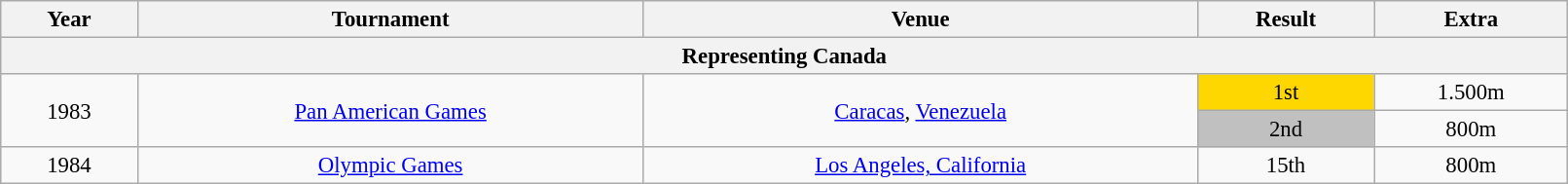<table class="wikitable" style=" text-align:center; font-size:95%;" width="85%">
<tr>
<th>Year</th>
<th>Tournament</th>
<th>Venue</th>
<th>Result</th>
<th>Extra</th>
</tr>
<tr>
<th colspan="5">Representing Canada</th>
</tr>
<tr>
<td rowspan=2>1983</td>
<td rowspan=2><a href='#'>Pan American Games</a></td>
<td rowspan=2><a href='#'>Caracas</a>, <a href='#'>Venezuela</a></td>
<td bgcolor="gold" align="center">1st</td>
<td>1.500m</td>
</tr>
<tr>
<td bgcolor="silver" align="center">2nd</td>
<td align="center">800m</td>
</tr>
<tr>
<td>1984</td>
<td><a href='#'>Olympic Games</a></td>
<td><a href='#'>Los Angeles, California</a></td>
<td align="center">15th</td>
<td align="center">800m</td>
</tr>
</table>
